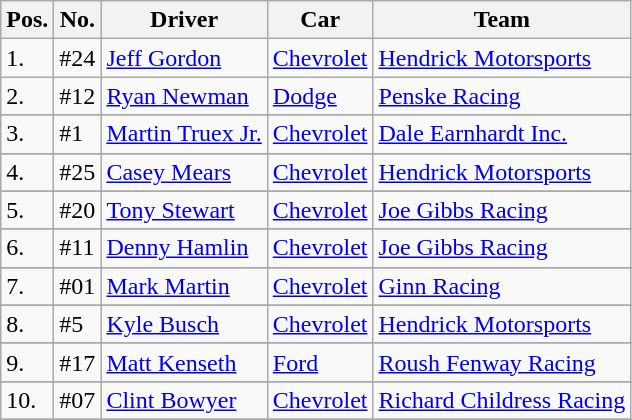<table class="wikitable">
<tr>
<th>Pos.</th>
<th>No.</th>
<th>Driver</th>
<th>Car</th>
<th>Team</th>
</tr>
<tr>
<td>1.</td>
<td>#24</td>
<td><a href='#'>Jeff Gordon</a></td>
<td><a href='#'>Chevrolet</a></td>
<td><a href='#'>Hendrick Motorsports</a></td>
</tr>
<tr>
<td>2.</td>
<td>#12</td>
<td><a href='#'>Ryan Newman</a></td>
<td><a href='#'>Dodge</a></td>
<td><a href='#'>Penske Racing</a></td>
</tr>
<tr>
</tr>
<tr>
<td>3.</td>
<td>#1</td>
<td><a href='#'>Martin Truex Jr.</a></td>
<td><a href='#'>Chevrolet</a></td>
<td><a href='#'>Dale Earnhardt Inc.</a></td>
</tr>
<tr>
</tr>
<tr>
<td>4.</td>
<td>#25</td>
<td><a href='#'>Casey Mears</a></td>
<td><a href='#'>Chevrolet</a></td>
<td><a href='#'>Hendrick Motorsports</a></td>
</tr>
<tr>
</tr>
<tr>
<td>5.</td>
<td>#20</td>
<td><a href='#'>Tony Stewart</a></td>
<td><a href='#'>Chevrolet</a></td>
<td><a href='#'>Joe Gibbs Racing</a></td>
</tr>
<tr>
</tr>
<tr>
<td>6.</td>
<td>#11</td>
<td><a href='#'>Denny Hamlin</a></td>
<td><a href='#'>Chevrolet</a></td>
<td><a href='#'>Joe Gibbs Racing</a></td>
</tr>
<tr>
</tr>
<tr>
<td>7.</td>
<td>#01</td>
<td><a href='#'>Mark Martin</a></td>
<td><a href='#'>Chevrolet</a></td>
<td><a href='#'>Ginn Racing</a></td>
</tr>
<tr>
</tr>
<tr>
<td>8.</td>
<td>#5</td>
<td><a href='#'>Kyle Busch</a></td>
<td><a href='#'>Chevrolet</a></td>
<td><a href='#'>Hendrick Motorsports</a></td>
</tr>
<tr>
</tr>
<tr>
<td>9.</td>
<td>#17</td>
<td><a href='#'>Matt Kenseth</a></td>
<td><a href='#'>Ford</a></td>
<td><a href='#'>Roush Fenway Racing</a></td>
</tr>
<tr>
</tr>
<tr>
<td>10.</td>
<td>#07</td>
<td><a href='#'>Clint Bowyer</a></td>
<td><a href='#'>Chevrolet</a></td>
<td><a href='#'>Richard Childress Racing</a></td>
</tr>
<tr>
</tr>
</table>
